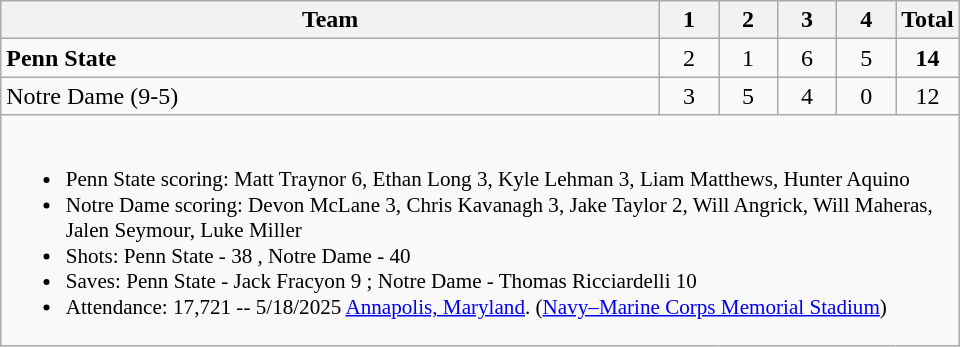<table class="wikitable" style="text-align:center; max-width:40em">
<tr>
<th>Team</th>
<th style="width:2em">1</th>
<th style="width:2em">2</th>
<th style="width:2em">3</th>
<th style="width:2em">4</th>
<th style="width:2em">Total</th>
</tr>
<tr>
<td style="text-align:left"><strong>Penn State</strong></td>
<td>2</td>
<td>1</td>
<td>6</td>
<td>5</td>
<td><strong>14</strong></td>
</tr>
<tr>
<td style="text-align:left">Notre Dame (9-5)</td>
<td>3</td>
<td>5</td>
<td>4</td>
<td>0</td>
<td>12</td>
</tr>
<tr>
<td colspan=7 style="text-align:left; font-size:88%;"><br><ul><li>Penn State scoring: Matt Traynor 6, Ethan Long 3, Kyle Lehman 3, Liam Matthews, Hunter Aquino</li><li>Notre Dame scoring: Devon McLane 3, Chris Kavanagh 3, Jake Taylor 2, Will Angrick, Will Maheras, Jalen Seymour, Luke Miller</li><li>Shots: Penn State - 38 , Notre Dame - 40</li><li>Saves: Penn State - Jack Fracyon 9 ; Notre Dame - Thomas Ricciardelli 10</li><li>Attendance: 17,721 -- 5/18/2025 <a href='#'>Annapolis, Maryland</a>. (<a href='#'>Navy–Marine Corps Memorial Stadium</a>)</li></ul></td>
</tr>
</table>
